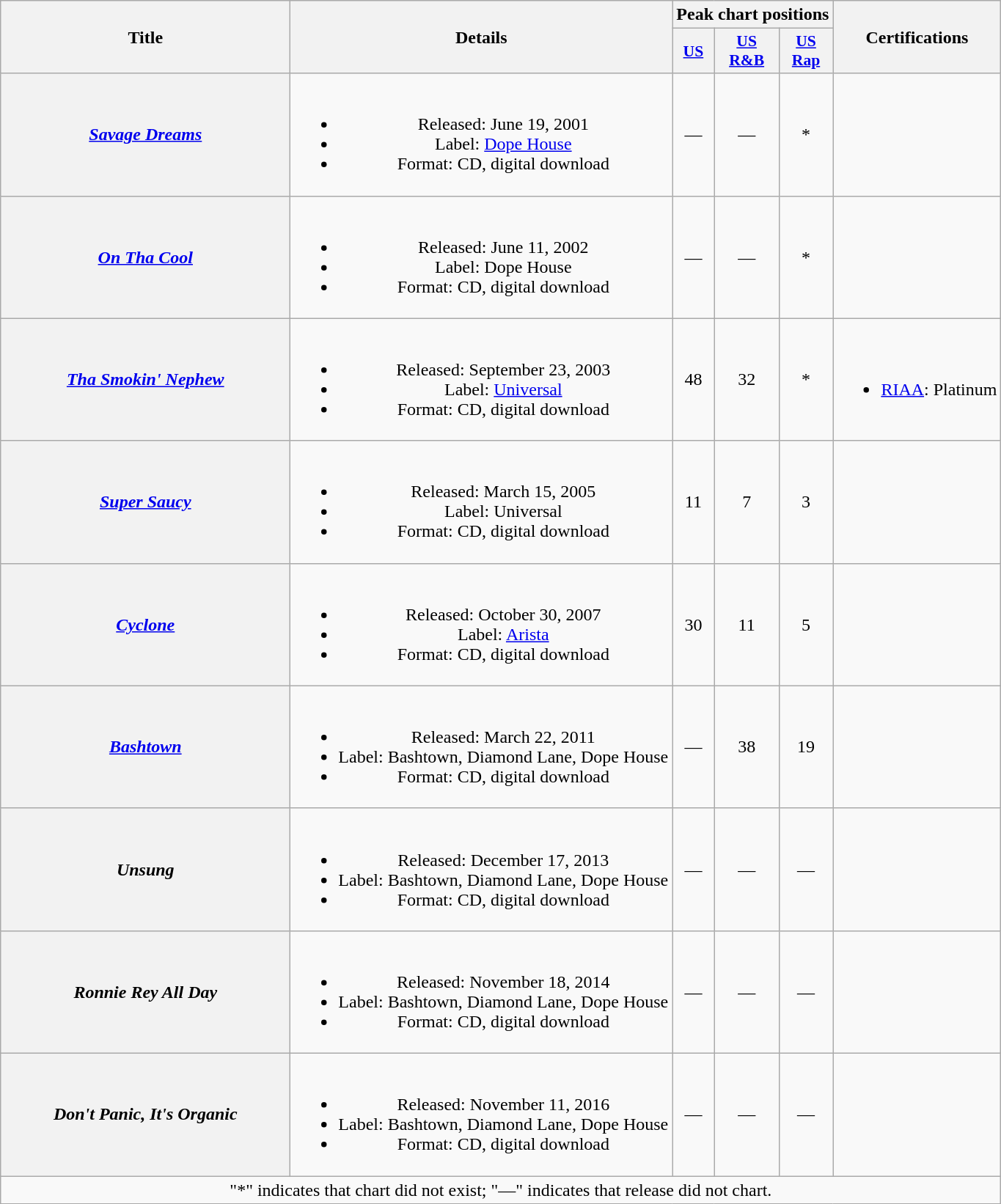<table class="wikitable plainrowheaders" style="text-align:center;">
<tr>
<th scope="col" rowspan="2" style="width:16em;">Title</th>
<th scope="col" rowspan="2">Details</th>
<th colspan="3">Peak chart positions</th>
<th rowspan="2">Certifications</th>
</tr>
<tr>
<th scope="col" style=font-size:90%;"><a href='#'>US</a><br></th>
<th scope="col" style=font-size:90%;"><a href='#'>US<br>R&B</a><br></th>
<th scope="col" style=font-size:90%;"><a href='#'>US<br>Rap</a><br></th>
</tr>
<tr>
<th scope="row"><em><a href='#'>Savage Dreams</a></em></th>
<td><br><ul><li>Released: June 19, 2001</li><li>Label: <a href='#'>Dope House</a></li><li>Format: CD, digital download</li></ul></td>
<td style="text-align:center;">—</td>
<td style="text-align:center;">—</td>
<td style="text-align:center;">*</td>
<td style="text-align:center;"></td>
</tr>
<tr>
<th scope="row"><em><a href='#'>On Tha Cool</a></em></th>
<td><br><ul><li>Released: June 11, 2002</li><li>Label: Dope House</li><li>Format: CD, digital download</li></ul></td>
<td style="text-align:center;">—</td>
<td style="text-align:center;">—</td>
<td style="text-align:center;">*</td>
<td style="text-align:center;"></td>
</tr>
<tr>
<th scope="row"><em><a href='#'>Tha Smokin' Nephew</a></em></th>
<td><br><ul><li>Released: September 23, 2003</li><li>Label: <a href='#'>Universal</a></li><li>Format: CD, digital download</li></ul></td>
<td style="text-align:center;">48</td>
<td style="text-align:center;">32</td>
<td style="text-align:center;">*</td>
<td style="text-align:center;"><br><ul><li><a href='#'>RIAA</a>: Platinum</li></ul></td>
</tr>
<tr>
<th scope="row"><em><a href='#'>Super Saucy</a></em></th>
<td><br><ul><li>Released: March 15, 2005</li><li>Label: Universal</li><li>Format: CD, digital download</li></ul></td>
<td style="text-align:center;">11</td>
<td style="text-align:center;">7</td>
<td style="text-align:center;">3</td>
<td style="text-align:center;"></td>
</tr>
<tr>
<th scope="row"><em><a href='#'>Cyclone</a></em></th>
<td><br><ul><li>Released: October 30, 2007</li><li>Label: <a href='#'>Arista</a></li><li>Format: CD, digital download</li></ul></td>
<td style="text-align:center;">30</td>
<td style="text-align:center;">11</td>
<td style="text-align:center;">5</td>
<td style="text-align:center;"></td>
</tr>
<tr>
<th scope="row"><em><a href='#'>Bashtown</a></em></th>
<td><br><ul><li>Released: March 22, 2011</li><li>Label: Bashtown, Diamond Lane, Dope House</li><li>Format: CD, digital download</li></ul></td>
<td style="text-align:center;">—</td>
<td style="text-align:center;">38</td>
<td style="text-align:center;">19</td>
<td style="text-align:center;"></td>
</tr>
<tr>
<th scope="row"><em>Unsung</em></th>
<td><br><ul><li>Released: December 17, 2013</li><li>Label: Bashtown, Diamond Lane, Dope House</li><li>Format: CD, digital download</li></ul></td>
<td style="text-align:center;">—</td>
<td style="text-align:center;">—</td>
<td style="text-align:center;">—</td>
<td style="text-align:center;"></td>
</tr>
<tr>
<th scope="row"><em>Ronnie Rey All Day</em></th>
<td><br><ul><li>Released: November 18, 2014</li><li>Label: Bashtown, Diamond Lane, Dope House</li><li>Format: CD, digital download</li></ul></td>
<td style="text-align:center;">—</td>
<td style="text-align:center;">—</td>
<td style="text-align:center;">—</td>
<td style="text-align:center;"></td>
</tr>
<tr>
<th scope="row"><em>Don't Panic, It's Organic</em></th>
<td><br><ul><li>Released: November 11, 2016</li><li>Label: Bashtown, Diamond Lane, Dope House</li><li>Format: CD, digital download</li></ul></td>
<td style="text-align:center;">—</td>
<td style="text-align:center;">—</td>
<td style="text-align:center;">—</td>
<td style="text-align:center;"></td>
</tr>
<tr>
<td style="text-align:center;" colspan="6">"*" indicates that chart did not exist; "—" indicates that release did not chart.</td>
</tr>
</table>
